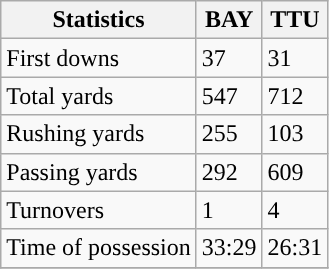<table class="wikitable" style="float: left;">
<tr>
<th>Statistics</th>
<th>BAY</th>
<th>TTU</th>
</tr>
<tr>
<td>First downs</td>
<td>37</td>
<td>31</td>
</tr>
<tr>
<td>Total yards</td>
<td>547</td>
<td>712</td>
</tr>
<tr>
<td>Rushing yards</td>
<td>255</td>
<td>103</td>
</tr>
<tr>
<td>Passing yards</td>
<td>292</td>
<td>609</td>
</tr>
<tr>
<td>Turnovers</td>
<td>1</td>
<td>4</td>
</tr>
<tr>
<td>Time of possession</td>
<td>33:29</td>
<td>26:31</td>
</tr>
<tr>
</tr>
</table>
